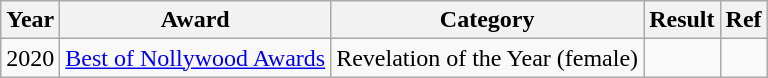<table class="wikitable">
<tr>
<th>Year</th>
<th>Award</th>
<th>Category</th>
<th>Result</th>
<th>Ref</th>
</tr>
<tr>
<td>2020</td>
<td><a href='#'>Best of Nollywood Awards</a></td>
<td>Revelation of the Year (female)</td>
<td></td>
<td></td>
</tr>
</table>
